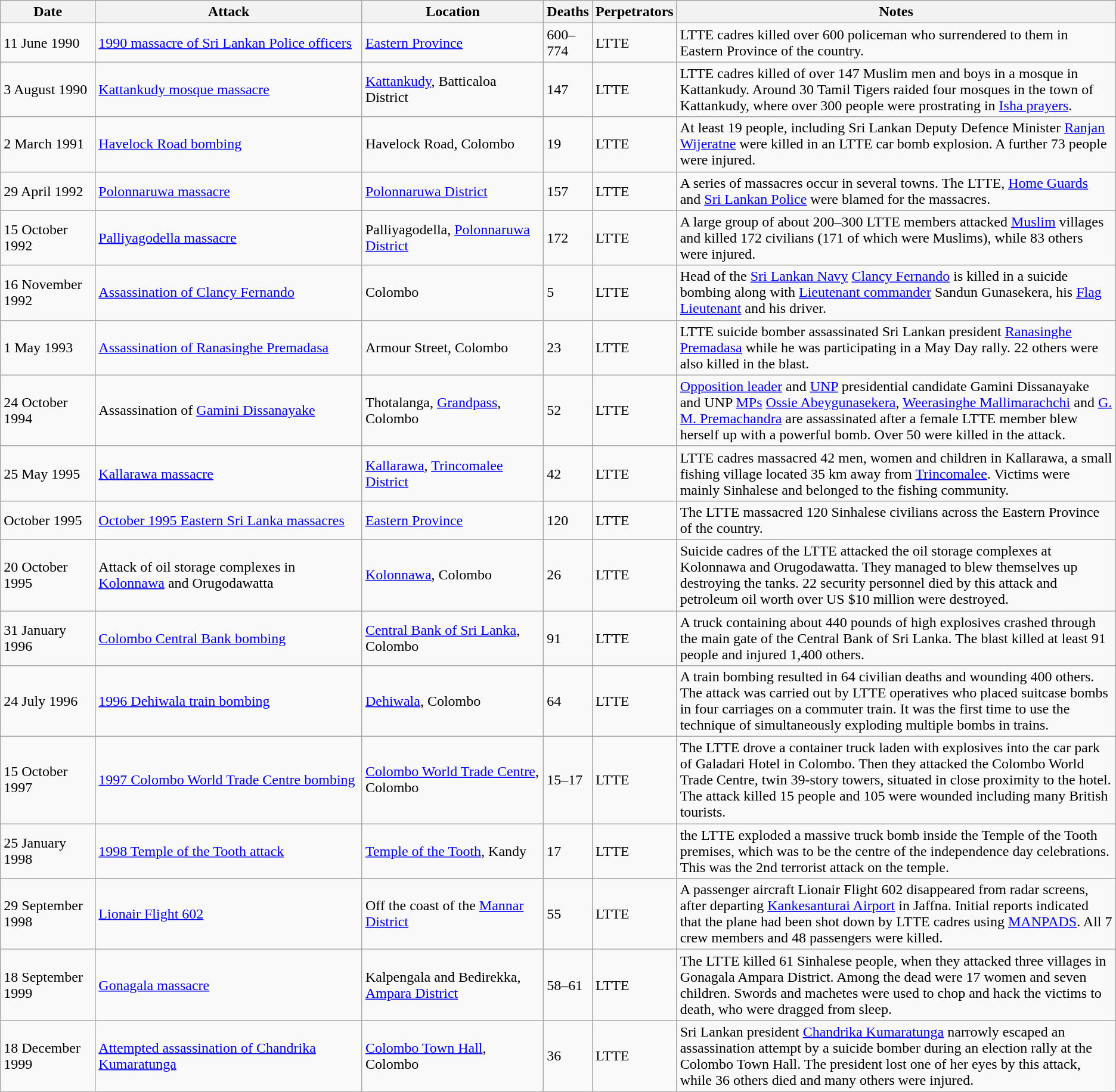<table class="wikitable plainrowheaders sortable" style="font-size:100%; text-align:left;">
<tr>
<th scope="col" width="100px">Date</th>
<th scope="col" width="300px">Attack</th>
<th scope=col width=200px>Location</th>
<th scope=col>Deaths</th>
<th scope=col>Perpetrators</th>
<th scope=col width=500px class=unsortable>Notes</th>
</tr>
<tr>
<td>11 June 1990</td>
<td><a href='#'>1990 massacre of Sri Lankan Police officers</a></td>
<td><a href='#'>Eastern Province</a></td>
<td>600–774</td>
<td>LTTE</td>
<td>LTTE cadres killed over 600 policeman who surrendered to them in Eastern Province of the country.</td>
</tr>
<tr>
<td>3 August 1990</td>
<td><a href='#'>Kattankudy mosque massacre</a></td>
<td><a href='#'>Kattankudy</a>, Batticaloa District</td>
<td>147</td>
<td>LTTE</td>
<td>LTTE cadres killed of over 147 Muslim men and boys in a mosque in Kattankudy. Around 30 Tamil Tigers raided four mosques in the town of Kattankudy, where over 300 people were prostrating in <a href='#'>Isha prayers</a>.</td>
</tr>
<tr>
<td>2 March 1991</td>
<td><a href='#'>Havelock Road bombing</a></td>
<td>Havelock Road, Colombo</td>
<td>19</td>
<td>LTTE</td>
<td>At least 19 people, including Sri Lankan Deputy Defence Minister <a href='#'>Ranjan Wijeratne</a> were killed in an LTTE car bomb explosion. A further 73 people were injured.</td>
</tr>
<tr>
<td>29 April 1992</td>
<td><a href='#'>Polonnaruwa massacre</a></td>
<td><a href='#'>Polonnaruwa District</a></td>
<td>157</td>
<td>LTTE</td>
<td>A series of massacres occur in several towns. The LTTE, <a href='#'>Home Guards</a> and <a href='#'>Sri Lankan Police</a> were blamed for the massacres.</td>
</tr>
<tr>
<td>15 October 1992</td>
<td><a href='#'>Palliyagodella massacre</a></td>
<td>Palliyagodella, <a href='#'>Polonnaruwa District</a></td>
<td>172</td>
<td>LTTE</td>
<td>A large group of about 200–300 LTTE members attacked <a href='#'>Muslim</a> villages and killed 172 civilians (171 of which were Muslims), while 83 others were injured.</td>
</tr>
<tr>
<td>16 November 1992</td>
<td><a href='#'>Assassination of Clancy Fernando</a></td>
<td>Colombo</td>
<td>5</td>
<td>LTTE</td>
<td>Head of the <a href='#'>Sri Lankan Navy</a> <a href='#'>Clancy Fernando</a> is killed in a suicide bombing along with <a href='#'>Lieutenant commander</a> Sandun Gunasekera, his <a href='#'>Flag Lieutenant</a> and his driver.</td>
</tr>
<tr>
<td>1 May 1993</td>
<td><a href='#'>Assassination of Ranasinghe Premadasa</a></td>
<td>Armour Street, Colombo</td>
<td>23</td>
<td>LTTE</td>
<td>LTTE suicide bomber assassinated Sri Lankan president <a href='#'>Ranasinghe Premadasa</a> while he was participating in a May Day rally. 22 others were also killed in the blast.</td>
</tr>
<tr>
<td>24 October 1994</td>
<td>Assassination of <a href='#'>Gamini Dissanayake</a></td>
<td>Thotalanga, <a href='#'>Grandpass</a>, Colombo</td>
<td>52</td>
<td>LTTE</td>
<td><a href='#'>Opposition leader</a> and <a href='#'>UNP</a> presidential candidate Gamini Dissanayake and UNP <a href='#'>MPs</a> <a href='#'>Ossie Abeygunasekera</a>, <a href='#'>Weerasinghe Mallimarachchi</a> and <a href='#'>G. M. Premachandra</a> are assassinated after a female LTTE member blew herself up with a powerful bomb. Over 50 were killed in the attack.</td>
</tr>
<tr>
<td>25 May 1995</td>
<td><a href='#'>Kallarawa massacre</a></td>
<td><a href='#'>Kallarawa</a>, <a href='#'>Trincomalee District</a></td>
<td>42</td>
<td>LTTE</td>
<td>LTTE cadres massacred 42 men, women and children in Kallarawa, a small fishing village located 35 km away from <a href='#'>Trincomalee</a>. Victims were mainly Sinhalese and belonged to the fishing community.</td>
</tr>
<tr>
<td>October 1995</td>
<td><a href='#'>October 1995 Eastern Sri Lanka massacres</a></td>
<td><a href='#'>Eastern Province</a></td>
<td>120</td>
<td>LTTE</td>
<td>The LTTE massacred 120 Sinhalese civilians across the Eastern Province of the country.</td>
</tr>
<tr>
<td>20 October 1995</td>
<td>Attack of oil storage complexes in <a href='#'>Kolonnawa</a> and Orugodawatta</td>
<td><a href='#'>Kolonnawa</a>, Colombo</td>
<td>26</td>
<td>LTTE</td>
<td>Suicide cadres of the LTTE attacked the oil storage complexes at Kolonnawa and Orugodawatta. They managed to blew themselves up destroying the tanks. 22 security personnel died by this attack and petroleum oil worth over US $10 million were destroyed.</td>
</tr>
<tr>
<td>31 January 1996</td>
<td><a href='#'>Colombo Central Bank bombing</a></td>
<td><a href='#'>Central Bank of Sri Lanka</a>, Colombo</td>
<td>91</td>
<td>LTTE</td>
<td>A truck containing about 440 pounds of high explosives crashed through the main gate of the Central Bank of Sri Lanka. The blast killed at least 91 people and injured 1,400 others.</td>
</tr>
<tr>
<td>24 July 1996</td>
<td><a href='#'>1996 Dehiwala train bombing</a></td>
<td><a href='#'>Dehiwala</a>, Colombo</td>
<td>64</td>
<td>LTTE</td>
<td>A train bombing resulted in 64 civilian deaths and wounding 400 others. The attack was carried out by LTTE operatives who placed suitcase bombs in four carriages on a commuter train. It was the first time to use the technique of simultaneously exploding multiple bombs in trains.</td>
</tr>
<tr>
<td>15 October 1997</td>
<td><a href='#'>1997 Colombo World Trade Centre bombing</a></td>
<td><a href='#'>Colombo World Trade Centre</a>, Colombo</td>
<td>15–17</td>
<td>LTTE</td>
<td>The LTTE drove a container truck laden with explosives into the car park of Galadari Hotel in Colombo. Then they attacked the Colombo World Trade Centre, twin 39-story towers, situated in close proximity to the hotel. The attack killed 15 people and 105 were wounded including many British tourists.</td>
</tr>
<tr>
<td>25 January 1998</td>
<td><a href='#'>1998 Temple of the Tooth attack</a></td>
<td><a href='#'>Temple of the Tooth</a>, Kandy</td>
<td>17</td>
<td>LTTE</td>
<td>the LTTE exploded a massive truck bomb inside the Temple of the Tooth premises, which was to be the centre of the independence day celebrations. This was the 2nd terrorist attack on the temple.</td>
</tr>
<tr>
<td>29 September 1998</td>
<td><a href='#'>Lionair Flight 602</a></td>
<td>Off the coast of the <a href='#'>Mannar District</a></td>
<td>55</td>
<td>LTTE</td>
<td>A passenger aircraft Lionair Flight 602 disappeared from radar screens, after departing <a href='#'>Kankesanturai Airport</a> in Jaffna. Initial reports indicated that the plane had been shot down by LTTE cadres using <a href='#'>MANPADS</a>. All 7 crew members and 48 passengers were killed.</td>
</tr>
<tr>
<td>18 September 1999</td>
<td><a href='#'>Gonagala massacre</a></td>
<td>Kalpengala and Bedirekka, <a href='#'>Ampara District</a></td>
<td>58–61</td>
<td>LTTE</td>
<td>The LTTE killed 61 Sinhalese people, when they attacked three villages in Gonagala Ampara District. Among the dead were 17 women and seven children. Swords and machetes were used to chop and hack the victims to death, who were dragged from sleep.</td>
</tr>
<tr>
<td>18 December 1999</td>
<td><a href='#'>Attempted assassination of Chandrika Kumaratunga</a></td>
<td><a href='#'>Colombo Town Hall</a>, Colombo</td>
<td>36</td>
<td>LTTE</td>
<td>Sri Lankan president <a href='#'>Chandrika Kumaratunga</a> narrowly escaped an assassination attempt by a suicide bomber during an election rally at the Colombo Town Hall. The president lost one of her eyes by this attack, while 36 others died and many others were injured.</td>
</tr>
</table>
